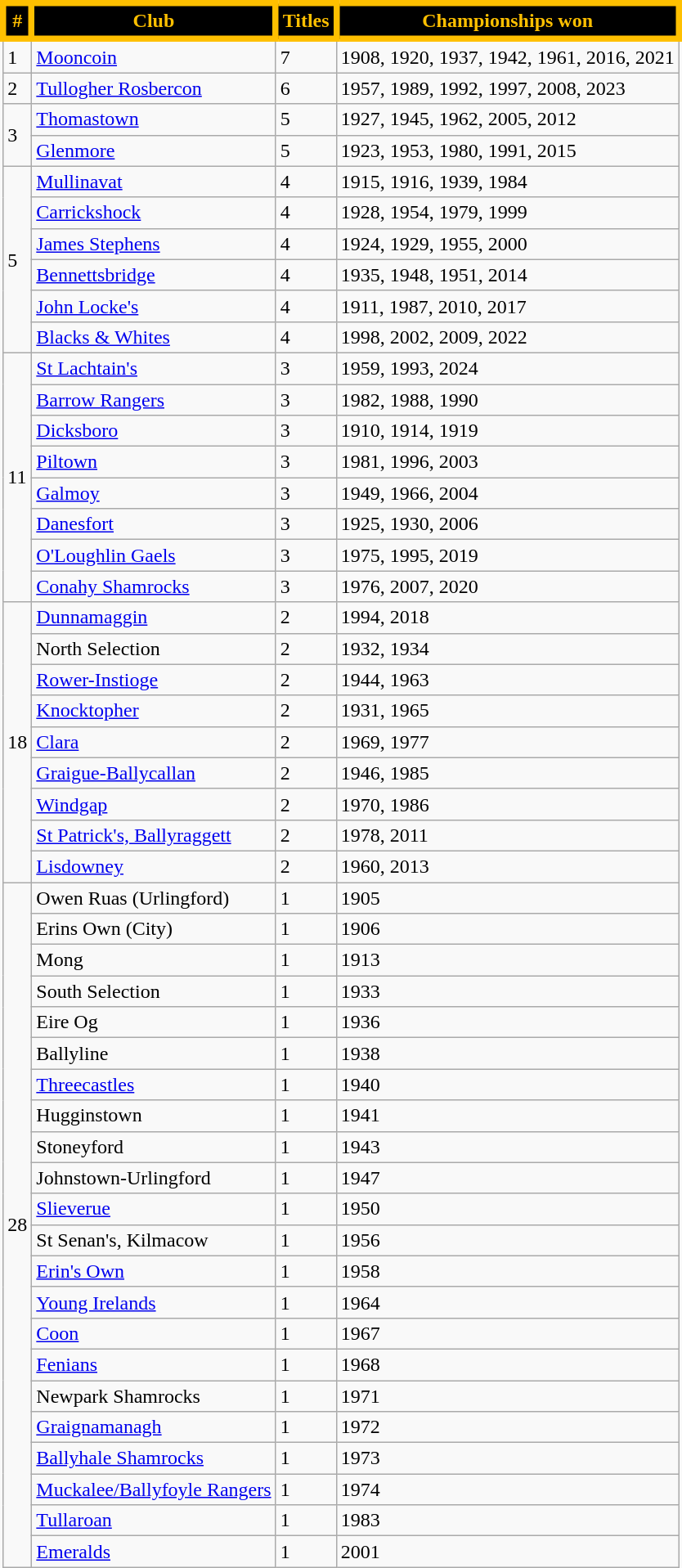<table class="wikitable sortable" style="text-align:left;">
<tr>
<th style="background:black;color:#FFC000;border:5px solid #FFC000">#</th>
<th style="background:black;color:#FFC000;border:5px solid #FFC000">Club</th>
<th style="background:black;color:#FFC000;border:5px solid #FFC000">Titles</th>
<th style="background:black;color:#FFC000;border:5px solid #FFC000">Championships won</th>
</tr>
<tr>
<td>1</td>
<td><a href='#'>Mooncoin</a></td>
<td>7</td>
<td>1908, 1920, 1937, 1942, 1961, 2016, 2021</td>
</tr>
<tr>
<td>2</td>
<td><a href='#'>Tullogher Rosbercon</a></td>
<td>6</td>
<td>1957, 1989, 1992, 1997, 2008, 2023</td>
</tr>
<tr>
<td rowspan=2>3</td>
<td><a href='#'>Thomastown</a></td>
<td>5</td>
<td>1927, 1945, 1962, 2005, 2012</td>
</tr>
<tr>
<td><a href='#'>Glenmore</a></td>
<td>5</td>
<td>1923, 1953, 1980, 1991, 2015</td>
</tr>
<tr>
<td rowspan=6>5</td>
<td><a href='#'>Mullinavat</a></td>
<td>4</td>
<td>1915, 1916, 1939, 1984</td>
</tr>
<tr>
<td><a href='#'>Carrickshock</a></td>
<td>4</td>
<td>1928, 1954, 1979, 1999</td>
</tr>
<tr>
<td><a href='#'>James Stephens</a></td>
<td>4</td>
<td>1924, 1929, 1955, 2000</td>
</tr>
<tr>
<td><a href='#'>Bennettsbridge</a></td>
<td>4</td>
<td>1935, 1948, 1951, 2014</td>
</tr>
<tr>
<td><a href='#'>John Locke's</a></td>
<td>4</td>
<td>1911, 1987, 2010, 2017</td>
</tr>
<tr>
<td><a href='#'>Blacks & Whites</a></td>
<td>4</td>
<td>1998, 2002, 2009, 2022</td>
</tr>
<tr>
<td rowspan=8>11</td>
<td><a href='#'>St Lachtain's</a></td>
<td>3</td>
<td>1959, 1993, 2024</td>
</tr>
<tr>
<td><a href='#'>Barrow Rangers</a></td>
<td>3</td>
<td>1982, 1988, 1990</td>
</tr>
<tr>
<td><a href='#'>Dicksboro</a></td>
<td>3</td>
<td>1910, 1914, 1919</td>
</tr>
<tr>
<td><a href='#'>Piltown</a></td>
<td>3</td>
<td>1981, 1996, 2003</td>
</tr>
<tr>
<td><a href='#'>Galmoy</a></td>
<td>3</td>
<td>1949, 1966, 2004</td>
</tr>
<tr>
<td><a href='#'>Danesfort</a></td>
<td>3</td>
<td>1925, 1930, 2006</td>
</tr>
<tr>
<td><a href='#'>O'Loughlin Gaels</a></td>
<td>3</td>
<td>1975, 1995, 2019</td>
</tr>
<tr>
<td><a href='#'>Conahy Shamrocks</a></td>
<td>3</td>
<td>1976, 2007, 2020</td>
</tr>
<tr>
<td rowspan=9>18</td>
<td><a href='#'>Dunnamaggin</a></td>
<td>2</td>
<td>1994, 2018</td>
</tr>
<tr>
<td>North Selection</td>
<td>2</td>
<td>1932, 1934</td>
</tr>
<tr>
<td><a href='#'>Rower-Instioge</a></td>
<td>2</td>
<td>1944, 1963</td>
</tr>
<tr>
<td><a href='#'>Knocktopher</a></td>
<td>2</td>
<td>1931, 1965</td>
</tr>
<tr>
<td><a href='#'>Clara</a></td>
<td>2</td>
<td>1969, 1977</td>
</tr>
<tr>
<td><a href='#'>Graigue-Ballycallan</a></td>
<td>2</td>
<td>1946, 1985</td>
</tr>
<tr>
<td><a href='#'>Windgap</a></td>
<td>2</td>
<td>1970, 1986</td>
</tr>
<tr>
<td><a href='#'>St Patrick's, Ballyraggett</a></td>
<td>2</td>
<td>1978, 2011</td>
</tr>
<tr>
<td><a href='#'>Lisdowney</a></td>
<td>2</td>
<td>1960, 2013</td>
</tr>
<tr>
<td rowspan=22>28</td>
<td>Owen Ruas (Urlingford)</td>
<td>1</td>
<td>1905</td>
</tr>
<tr>
<td>Erins Own (City)</td>
<td>1</td>
<td>1906</td>
</tr>
<tr>
<td>Mong</td>
<td>1</td>
<td>1913</td>
</tr>
<tr>
<td>South Selection</td>
<td>1</td>
<td>1933</td>
</tr>
<tr>
<td>Eire Og</td>
<td>1</td>
<td>1936</td>
</tr>
<tr>
<td>Ballyline</td>
<td>1</td>
<td>1938</td>
</tr>
<tr>
<td><a href='#'>Threecastles</a></td>
<td>1</td>
<td>1940</td>
</tr>
<tr>
<td>Hugginstown</td>
<td>1</td>
<td>1941</td>
</tr>
<tr>
<td>Stoneyford</td>
<td>1</td>
<td>1943</td>
</tr>
<tr>
<td>Johnstown-Urlingford</td>
<td>1</td>
<td>1947</td>
</tr>
<tr>
<td><a href='#'>Slieverue</a></td>
<td>1</td>
<td>1950</td>
</tr>
<tr>
<td>St Senan's, Kilmacow</td>
<td>1</td>
<td>1956</td>
</tr>
<tr>
<td><a href='#'>Erin's Own</a></td>
<td>1</td>
<td>1958</td>
</tr>
<tr>
<td><a href='#'>Young Irelands</a></td>
<td>1</td>
<td>1964</td>
</tr>
<tr>
<td><a href='#'>Coon</a></td>
<td>1</td>
<td>1967</td>
</tr>
<tr>
<td><a href='#'>Fenians</a></td>
<td>1</td>
<td>1968</td>
</tr>
<tr>
<td>Newpark Shamrocks</td>
<td>1</td>
<td>1971</td>
</tr>
<tr>
<td><a href='#'>Graignamanagh</a></td>
<td>1</td>
<td>1972</td>
</tr>
<tr>
<td><a href='#'>Ballyhale Shamrocks</a></td>
<td>1</td>
<td>1973</td>
</tr>
<tr>
<td><a href='#'>Muckalee/Ballyfoyle Rangers</a></td>
<td>1</td>
<td>1974</td>
</tr>
<tr>
<td><a href='#'>Tullaroan</a></td>
<td>1</td>
<td>1983</td>
</tr>
<tr>
<td><a href='#'>Emeralds</a></td>
<td>1</td>
<td>2001</td>
</tr>
</table>
